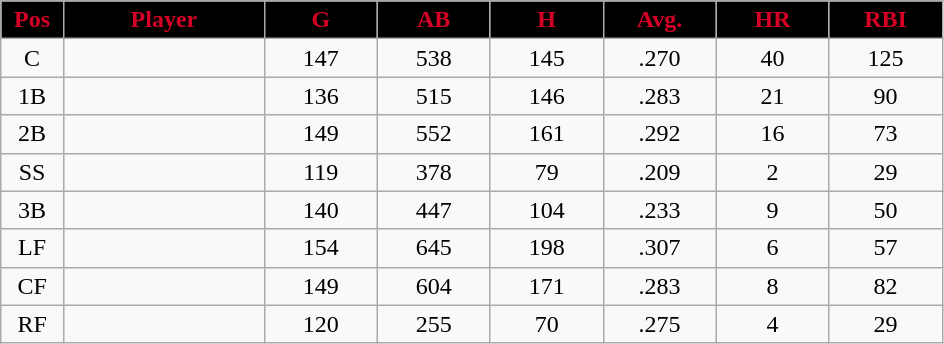<table class="wikitable sortable">
<tr>
<th style="background:black;color:#d40026;" width="5%">Pos</th>
<th style="background:black;color:#d40026;" width="16%">Player</th>
<th style="background:black;color:#d40026;" width="9%">G</th>
<th style="background:black;color:#d40026;" width="9%">AB</th>
<th style="background:black;color:#d40026;" width="9%">H</th>
<th style="background:black;color:#d40026;" width="9%">Avg.</th>
<th style="background:black;color:#d40026;" width="9%">HR</th>
<th style="background:black;color:#d40026;" width="9%">RBI</th>
</tr>
<tr align="center">
<td>C</td>
<td></td>
<td>147</td>
<td>538</td>
<td>145</td>
<td>.270</td>
<td>40</td>
<td>125</td>
</tr>
<tr align="center">
<td>1B</td>
<td></td>
<td>136</td>
<td>515</td>
<td>146</td>
<td>.283</td>
<td>21</td>
<td>90</td>
</tr>
<tr align="center">
<td>2B</td>
<td></td>
<td>149</td>
<td>552</td>
<td>161</td>
<td>.292</td>
<td>16</td>
<td>73</td>
</tr>
<tr align="center">
<td>SS</td>
<td></td>
<td>119</td>
<td>378</td>
<td>79</td>
<td>.209</td>
<td>2</td>
<td>29</td>
</tr>
<tr align="center">
<td>3B</td>
<td></td>
<td>140</td>
<td>447</td>
<td>104</td>
<td>.233</td>
<td>9</td>
<td>50</td>
</tr>
<tr align="center">
<td>LF</td>
<td></td>
<td>154</td>
<td>645</td>
<td>198</td>
<td>.307</td>
<td>6</td>
<td>57</td>
</tr>
<tr align="center">
<td>CF</td>
<td></td>
<td>149</td>
<td>604</td>
<td>171</td>
<td>.283</td>
<td>8</td>
<td>82</td>
</tr>
<tr align="center">
<td>RF</td>
<td></td>
<td>120</td>
<td>255</td>
<td>70</td>
<td>.275</td>
<td>4</td>
<td>29</td>
</tr>
</table>
